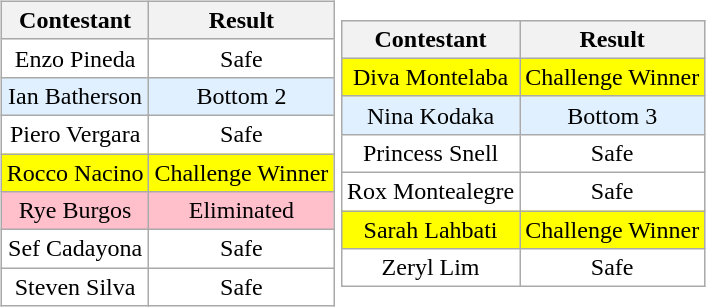<table>
<tr>
<td><br><table class="wikitable sortable nowrap" style="margin:auto; text-align:center">
<tr>
<th scope="col">Contestant</th>
<th scope="col">Result</th>
</tr>
<tr>
<td bgcolor=#FFFFFF>Enzo Pineda</td>
<td bgcolor=#FFFFFF>Safe</td>
</tr>
<tr>
<td bgcolor=#e0f0ff>Ian Batherson</td>
<td bgcolor=#e0f0ff>Bottom 2</td>
</tr>
<tr>
<td bgcolor=#FFFFFF>Piero Vergara</td>
<td bgcolor=#FFFFFF>Safe</td>
</tr>
<tr>
<td bgcolor=#FFFF00>Rocco Nacino</td>
<td bgcolor=#FFFF00>Challenge Winner</td>
</tr>
<tr>
<td bgcolor=pink>Rye Burgos</td>
<td bgcolor=pink>Eliminated</td>
</tr>
<tr>
<td bgcolor=#FFFFFF>Sef Cadayona</td>
<td bgcolor=#FFFFFF>Safe</td>
</tr>
<tr>
<td bgcolor=#FFFFFF>Steven Silva</td>
<td bgcolor=#FFFFFF>Safe</td>
</tr>
</table>
</td>
<td><br><table class="wikitable sortable nowrap" style="margin:auto; text-align:center">
<tr>
<th scope="col">Contestant</th>
<th scope="col">Result</th>
</tr>
<tr>
<td bgcolor=#FFFF00>Diva Montelaba</td>
<td bgcolor=#FFFF00>Challenge Winner</td>
</tr>
<tr>
<td bgcolor=#e0f0ff>Nina Kodaka</td>
<td bgcolor=#e0f0ff>Bottom 3</td>
</tr>
<tr>
<td bgcolor=#FFFFFF>Princess Snell</td>
<td bgcolor=#FFFFFF>Safe</td>
</tr>
<tr>
<td bgcolor=#FFFFFF>Rox Montealegre</td>
<td bgcolor=#FFFFFF>Safe</td>
</tr>
<tr>
<td bgcolor=#FFFF00>Sarah Lahbati</td>
<td bgcolor=#FFFF00>Challenge Winner</td>
</tr>
<tr>
<td bgcolor=#FFFFFF>Zeryl Lim</td>
<td bgcolor=#FFFFFF>Safe</td>
</tr>
</table>
</td>
</tr>
</table>
